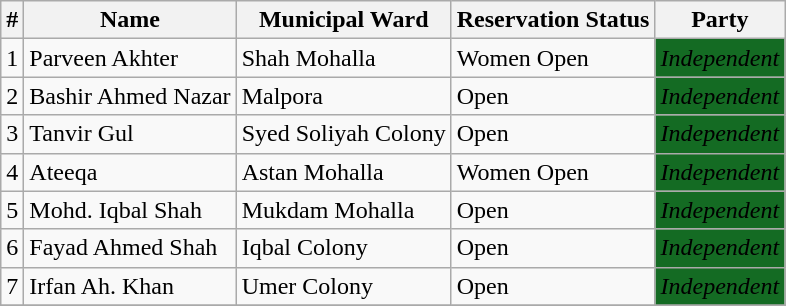<table class="wikitable sortable">
<tr>
<th>#</th>
<th>Name</th>
<th>Municipal Ward</th>
<th>Reservation Status</th>
<th>Party</th>
</tr>
<tr>
<td>1</td>
<td>Parveen Akhter</td>
<td>Shah Mohalla</td>
<td>Women Open</td>
<td bgcolor=#146B23><em>Independent</em></td>
</tr>
<tr>
<td>2</td>
<td>Bashir Ahmed Nazar</td>
<td>Malpora</td>
<td>Open</td>
<td bgcolor=#146B23><em>Independent</em></td>
</tr>
<tr>
<td>3</td>
<td>Tanvir Gul</td>
<td>Syed Soliyah Colony</td>
<td>Open</td>
<td bgcolor=#146B23><em>Independent</em></td>
</tr>
<tr>
<td>4</td>
<td>Ateeqa</td>
<td>Astan Mohalla</td>
<td>Women Open</td>
<td bgcolor=#146B23><em>Independent</em></td>
</tr>
<tr>
<td>5</td>
<td>Mohd. Iqbal Shah</td>
<td>Mukdam Mohalla</td>
<td>Open</td>
<td bgcolor=#146B23><em>Independent</em></td>
</tr>
<tr>
<td>6</td>
<td>Fayad Ahmed Shah</td>
<td>Iqbal Colony</td>
<td>Open</td>
<td bgcolor=#146B23><em>Independent</em></td>
</tr>
<tr>
<td>7</td>
<td>Irfan Ah. Khan</td>
<td>Umer Colony</td>
<td>Open</td>
<td bgcolor=#146B23><em>Independent</em></td>
</tr>
<tr>
</tr>
</table>
